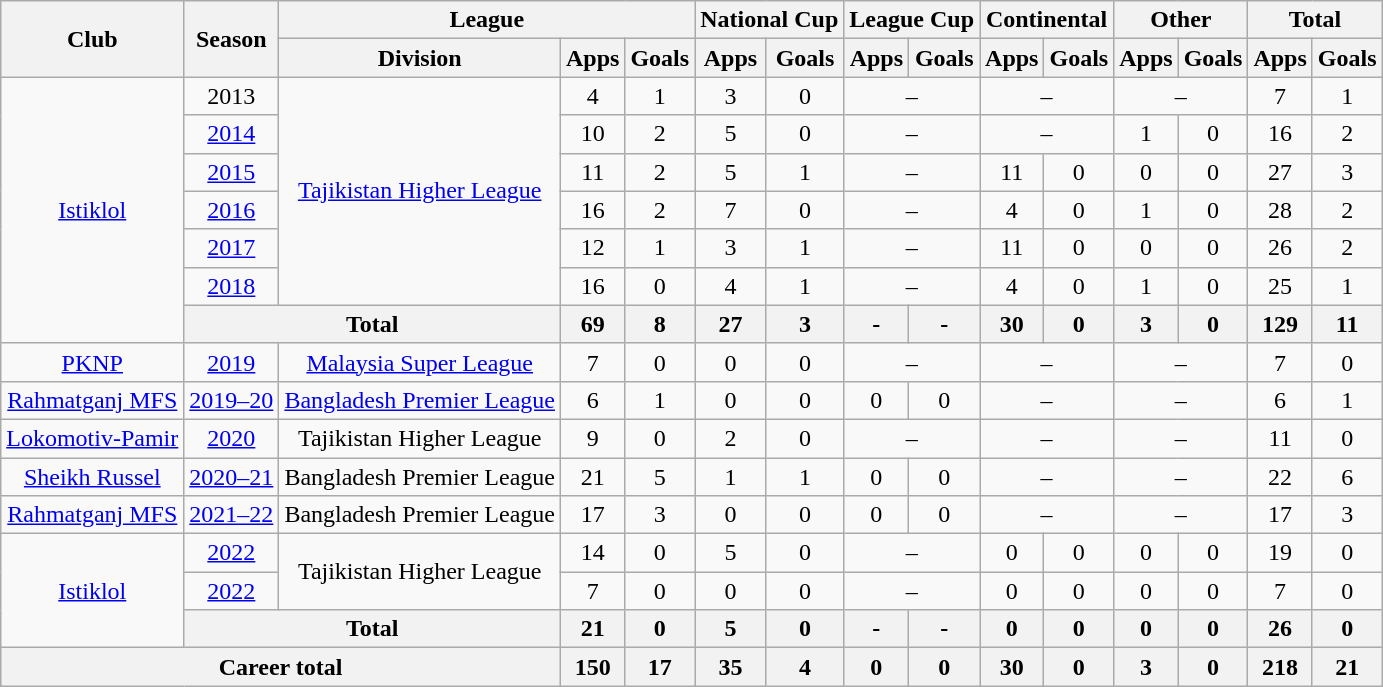<table class="wikitable" style="text-align: center;">
<tr>
<th rowspan="2">Club</th>
<th rowspan="2">Season</th>
<th colspan="3">League</th>
<th colspan="2">National Cup</th>
<th colspan="2">League Cup</th>
<th colspan="2">Continental</th>
<th colspan="2">Other</th>
<th colspan="2">Total</th>
</tr>
<tr>
<th>Division</th>
<th>Apps</th>
<th>Goals</th>
<th>Apps</th>
<th>Goals</th>
<th>Apps</th>
<th>Goals</th>
<th>Apps</th>
<th>Goals</th>
<th>Apps</th>
<th>Goals</th>
<th>Apps</th>
<th>Goals</th>
</tr>
<tr>
<td rowspan="7" valign="center"><a href='#'>Istiklol</a></td>
<td>2013</td>
<td rowspan="6" valign="center"><a href='#'>Tajikistan Higher League</a></td>
<td>4</td>
<td>1</td>
<td>3</td>
<td>0</td>
<td colspan="2">–</td>
<td colspan="2">–</td>
<td colspan="2">–</td>
<td>7</td>
<td>1</td>
</tr>
<tr>
<td><a href='#'>2014</a></td>
<td>10</td>
<td>2</td>
<td>5</td>
<td>0</td>
<td colspan="2">–</td>
<td colspan="2">–</td>
<td>1</td>
<td>0</td>
<td>16</td>
<td>2</td>
</tr>
<tr>
<td><a href='#'>2015</a></td>
<td>11</td>
<td>2</td>
<td>5</td>
<td>1</td>
<td colspan="2">–</td>
<td>11</td>
<td>0</td>
<td>0</td>
<td>0</td>
<td>27</td>
<td>3</td>
</tr>
<tr>
<td><a href='#'>2016</a></td>
<td>16</td>
<td>2</td>
<td>7</td>
<td>0</td>
<td colspan="2">–</td>
<td>4</td>
<td>0</td>
<td>1</td>
<td>0</td>
<td>28</td>
<td>2</td>
</tr>
<tr>
<td><a href='#'>2017</a></td>
<td>12</td>
<td>1</td>
<td>3</td>
<td>1</td>
<td colspan="2">–</td>
<td>11</td>
<td>0</td>
<td>0</td>
<td>0</td>
<td>26</td>
<td>2</td>
</tr>
<tr>
<td><a href='#'>2018</a></td>
<td>16</td>
<td>0</td>
<td>4</td>
<td>1</td>
<td colspan="2">–</td>
<td>4</td>
<td>0</td>
<td>1</td>
<td>0</td>
<td>25</td>
<td>1</td>
</tr>
<tr>
<th colspan="2">Total</th>
<th>69</th>
<th>8</th>
<th>27</th>
<th>3</th>
<th>-</th>
<th>-</th>
<th>30</th>
<th>0</th>
<th>3</th>
<th>0</th>
<th>129</th>
<th>11</th>
</tr>
<tr>
<td><a href='#'>PKNP</a></td>
<td><a href='#'>2019</a></td>
<td><a href='#'>Malaysia Super League</a></td>
<td>7</td>
<td>0</td>
<td>0</td>
<td>0</td>
<td colspan="2">–</td>
<td colspan="2">–</td>
<td colspan="2">–</td>
<td>7</td>
<td>0</td>
</tr>
<tr>
<td><a href='#'>Rahmatganj MFS</a></td>
<td><a href='#'>2019–20</a></td>
<td><a href='#'>Bangladesh Premier League</a></td>
<td>6</td>
<td>1</td>
<td>0</td>
<td>0</td>
<td>0</td>
<td>0</td>
<td colspan="2">–</td>
<td colspan="2">–</td>
<td>6</td>
<td>1</td>
</tr>
<tr>
<td><a href='#'>Lokomotiv-Pamir</a></td>
<td><a href='#'>2020</a></td>
<td>Tajikistan Higher League</td>
<td>9</td>
<td>0</td>
<td>2</td>
<td>0</td>
<td colspan="2">–</td>
<td colspan="2">–</td>
<td colspan="2">–</td>
<td>11</td>
<td>0</td>
</tr>
<tr>
<td><a href='#'>Sheikh Russel</a></td>
<td><a href='#'>2020–21</a></td>
<td>Bangladesh Premier League</td>
<td>21</td>
<td>5</td>
<td>1</td>
<td>1</td>
<td>0</td>
<td>0</td>
<td colspan="2">–</td>
<td colspan="2">–</td>
<td>22</td>
<td>6</td>
</tr>
<tr>
<td><a href='#'>Rahmatganj MFS</a></td>
<td><a href='#'>2021–22</a></td>
<td>Bangladesh Premier League</td>
<td>17</td>
<td>3</td>
<td>0</td>
<td>0</td>
<td>0</td>
<td>0</td>
<td colspan="2">–</td>
<td colspan="2">–</td>
<td>17</td>
<td>3</td>
</tr>
<tr>
<td rowspan="3" valign="center"><a href='#'>Istiklol</a></td>
<td><a href='#'>2022</a></td>
<td rowspan="2" valign="center">Tajikistan Higher League</td>
<td>14</td>
<td>0</td>
<td>5</td>
<td>0</td>
<td colspan="2">–</td>
<td>0</td>
<td>0</td>
<td>0</td>
<td>0</td>
<td>19</td>
<td>0</td>
</tr>
<tr>
<td><a href='#'>2022</a></td>
<td>7</td>
<td>0</td>
<td>0</td>
<td>0</td>
<td colspan="2">–</td>
<td>0</td>
<td>0</td>
<td>0</td>
<td>0</td>
<td>7</td>
<td>0</td>
</tr>
<tr>
<th colspan="2">Total</th>
<th>21</th>
<th>0</th>
<th>5</th>
<th>0</th>
<th>-</th>
<th>-</th>
<th>0</th>
<th>0</th>
<th>0</th>
<th>0</th>
<th>26</th>
<th>0</th>
</tr>
<tr>
<th colspan="3">Career total</th>
<th>150</th>
<th>17</th>
<th>35</th>
<th>4</th>
<th>0</th>
<th>0</th>
<th>30</th>
<th>0</th>
<th>3</th>
<th>0</th>
<th>218</th>
<th>21</th>
</tr>
</table>
